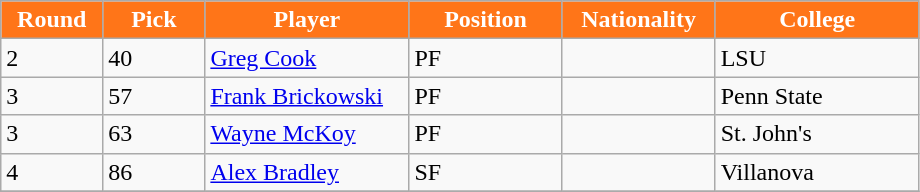<table class="wikitable sortable sortable">
<tr>
<th style="background:#FF7518;color:#FFFFFF;" width="10%">Round</th>
<th style="background:#FF7518;color:#FFFFFF;" width="10%">Pick</th>
<th style="background:#FF7518;color:#FFFFFF;" width="20%">Player</th>
<th style="background:#FF7518;color:#FFFFFF;" width="15%">Position</th>
<th style="background:#FF7518;color:#FFFFFF;" width="15%">Nationality</th>
<th style="background:#FF7518;color:#FFFFFF;" width="20%">College</th>
</tr>
<tr>
<td>2</td>
<td>40</td>
<td><a href='#'>Greg Cook</a></td>
<td>PF</td>
<td></td>
<td>LSU</td>
</tr>
<tr>
<td>3</td>
<td>57</td>
<td><a href='#'>Frank Brickowski</a></td>
<td>PF</td>
<td></td>
<td>Penn State</td>
</tr>
<tr>
<td>3</td>
<td>63</td>
<td><a href='#'>Wayne McKoy</a></td>
<td>PF</td>
<td></td>
<td>St. John's</td>
</tr>
<tr>
<td>4</td>
<td>86</td>
<td><a href='#'>Alex Bradley</a></td>
<td>SF</td>
<td></td>
<td>Villanova</td>
</tr>
<tr>
</tr>
</table>
